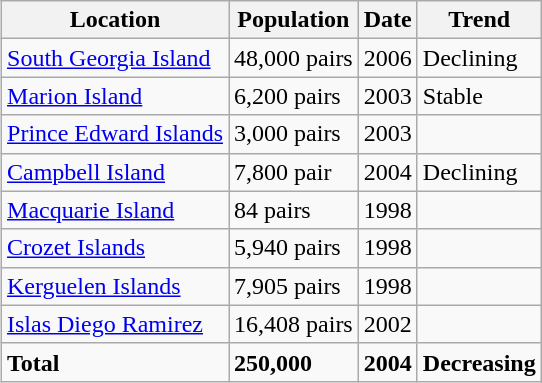<table class="wikitable" style="float: right;">
<tr>
<th>Location</th>
<th>Population</th>
<th>Date</th>
<th>Trend</th>
</tr>
<tr>
<td><a href='#'>South Georgia Island</a></td>
<td>48,000 pairs</td>
<td>2006</td>
<td>Declining</td>
</tr>
<tr>
<td><a href='#'>Marion Island</a></td>
<td>6,200 pairs</td>
<td>2003</td>
<td>Stable</td>
</tr>
<tr>
<td><a href='#'>Prince Edward Islands</a></td>
<td>3,000 pairs</td>
<td>2003</td>
<td></td>
</tr>
<tr>
<td><a href='#'>Campbell Island</a></td>
<td>7,800 pair</td>
<td>2004</td>
<td>Declining</td>
</tr>
<tr>
<td><a href='#'>Macquarie Island</a></td>
<td>84 pairs</td>
<td>1998</td>
<td></td>
</tr>
<tr>
<td><a href='#'>Crozet Islands</a></td>
<td>5,940 pairs</td>
<td>1998</td>
<td></td>
</tr>
<tr>
<td><a href='#'>Kerguelen Islands</a></td>
<td>7,905 pairs</td>
<td>1998</td>
<td></td>
</tr>
<tr>
<td><a href='#'>Islas Diego Ramirez</a></td>
<td>16,408 pairs</td>
<td>2002</td>
<td></td>
</tr>
<tr>
<td><strong>Total</strong></td>
<td><strong>250,000</strong></td>
<td><strong>2004</strong></td>
<td><strong>Decreasing</strong></td>
</tr>
</table>
